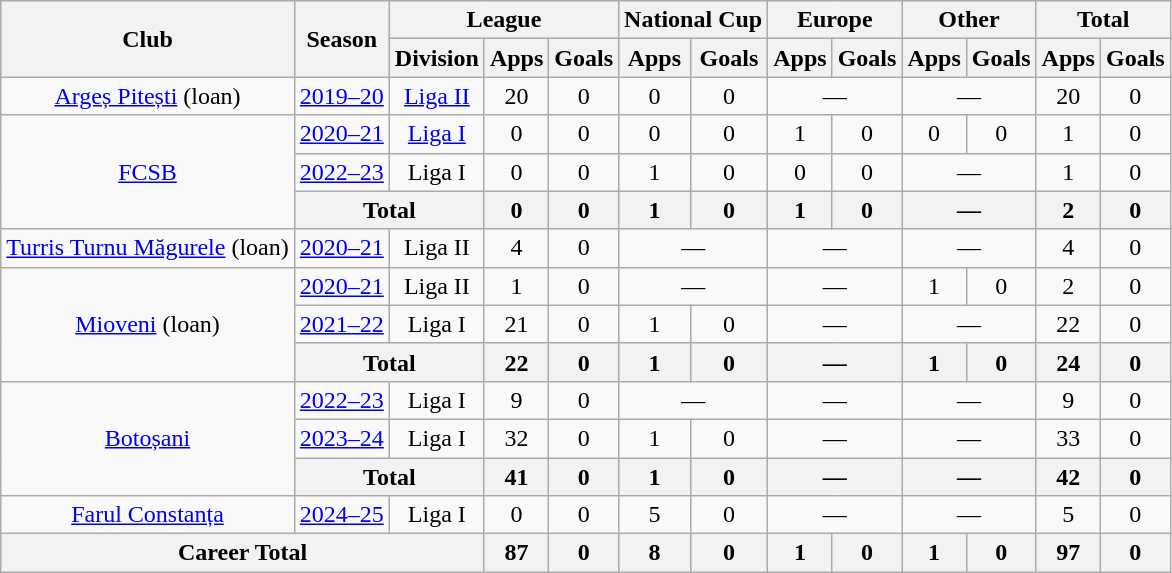<table class=wikitable style=text-align:center>
<tr>
<th rowspan=2>Club</th>
<th rowspan=2>Season</th>
<th colspan=3>League</th>
<th colspan=2>National Cup</th>
<th colspan=2>Europe</th>
<th colspan=2>Other</th>
<th colspan=2>Total</th>
</tr>
<tr>
<th>Division</th>
<th>Apps</th>
<th>Goals</th>
<th>Apps</th>
<th>Goals</th>
<th>Apps</th>
<th>Goals</th>
<th>Apps</th>
<th>Goals</th>
<th>Apps</th>
<th>Goals</th>
</tr>
<tr>
<td><a href='#'>Argeș Pitești</a> (loan)</td>
<td><a href='#'>2019–20</a></td>
<td rowspan="1"><a href='#'>Liga II</a></td>
<td>20</td>
<td>0</td>
<td>0</td>
<td>0</td>
<td colspan="2">―</td>
<td colspan="2">―</td>
<td>20</td>
<td>0</td>
</tr>
<tr>
<td rowspan="3"><a href='#'>FCSB</a></td>
<td><a href='#'>2020–21</a></td>
<td rowspan="1"><a href='#'>Liga I</a></td>
<td>0</td>
<td>0</td>
<td>0</td>
<td>0</td>
<td>1</td>
<td>0</td>
<td>0</td>
<td>0</td>
<td>1</td>
<td>0</td>
</tr>
<tr>
<td><a href='#'>2022–23</a></td>
<td rowspan="1">Liga I</td>
<td>0</td>
<td>0</td>
<td>1</td>
<td>0</td>
<td>0</td>
<td>0</td>
<td colspan="2">―</td>
<td>1</td>
<td>0</td>
</tr>
<tr>
<th colspan="2">Total</th>
<th>0</th>
<th>0</th>
<th>1</th>
<th>0</th>
<th>1</th>
<th>0</th>
<th colspan="2">―</th>
<th>2</th>
<th>0</th>
</tr>
<tr>
<td><a href='#'>Turris Turnu Măgurele</a> (loan)</td>
<td><a href='#'>2020–21</a></td>
<td rowspan="1">Liga II</td>
<td>4</td>
<td>0</td>
<td colspan="2">―</td>
<td colspan="2">―</td>
<td colspan="2">―</td>
<td>4</td>
<td>0</td>
</tr>
<tr>
<td rowspan="3"><a href='#'>Mioveni</a> (loan)</td>
<td><a href='#'>2020–21</a></td>
<td rowspan="1">Liga II</td>
<td>1</td>
<td>0</td>
<td colspan="2">―</td>
<td colspan="2">―</td>
<td>1</td>
<td>0</td>
<td>2</td>
<td>0</td>
</tr>
<tr>
<td><a href='#'>2021–22</a></td>
<td rowspan="1">Liga I</td>
<td>21</td>
<td>0</td>
<td>1</td>
<td>0</td>
<td colspan="2">―</td>
<td colspan="2">―</td>
<td>22</td>
<td>0</td>
</tr>
<tr>
<th colspan="2">Total</th>
<th>22</th>
<th>0</th>
<th>1</th>
<th>0</th>
<th colspan="2">―</th>
<th>1</th>
<th>0</th>
<th>24</th>
<th>0</th>
</tr>
<tr>
<td rowspan="3"><a href='#'>Botoșani</a></td>
<td><a href='#'>2022–23</a></td>
<td rowspan="1">Liga I</td>
<td>9</td>
<td>0</td>
<td colspan="2">―</td>
<td colspan="2">―</td>
<td colspan="2">―</td>
<td>9</td>
<td>0</td>
</tr>
<tr>
<td><a href='#'>2023–24</a></td>
<td rowspan="1">Liga I</td>
<td>32</td>
<td>0</td>
<td>1</td>
<td>0</td>
<td colspan="2">―</td>
<td colspan="2">―</td>
<td>33</td>
<td>0</td>
</tr>
<tr>
<th colspan="2">Total</th>
<th>41</th>
<th>0</th>
<th>1</th>
<th>0</th>
<th colspan="2">―</th>
<th colspan="2">―</th>
<th>42</th>
<th>0</th>
</tr>
<tr>
<td><a href='#'>Farul Constanța</a></td>
<td><a href='#'>2024–25</a></td>
<td rowspan="1">Liga I</td>
<td>0</td>
<td>0</td>
<td>5</td>
<td>0</td>
<td colspan="2">―</td>
<td colspan="2">―</td>
<td>5</td>
<td>0</td>
</tr>
<tr>
<th colspan="3">Career Total</th>
<th>87</th>
<th>0</th>
<th>8</th>
<th>0</th>
<th>1</th>
<th>0</th>
<th>1</th>
<th>0</th>
<th>97</th>
<th>0</th>
</tr>
</table>
